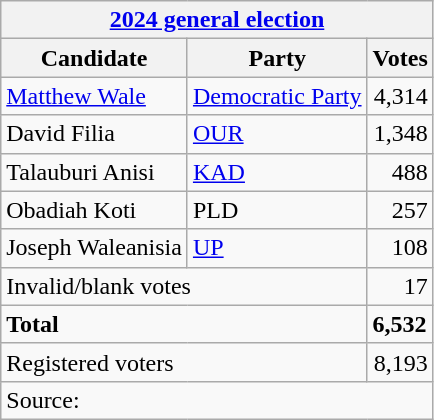<table class="wikitable" style="text-align:left">
<tr>
<th colspan="3"><a href='#'>2024 general election</a></th>
</tr>
<tr>
<th>Candidate</th>
<th>Party</th>
<th>Votes</th>
</tr>
<tr>
<td><a href='#'>Matthew Wale</a></td>
<td><a href='#'>Democratic Party</a></td>
<td align="right">4,314</td>
</tr>
<tr>
<td>David Filia</td>
<td><a href='#'>OUR</a></td>
<td align="right">1,348</td>
</tr>
<tr>
<td>Talauburi Anisi</td>
<td><a href='#'>KAD</a></td>
<td align="right">488</td>
</tr>
<tr>
<td>Obadiah Koti</td>
<td>PLD</td>
<td align="right">257</td>
</tr>
<tr>
<td>Joseph Waleanisia</td>
<td><a href='#'>UP</a></td>
<td align="right">108</td>
</tr>
<tr>
<td colspan="2">Invalid/blank votes</td>
<td align="right">17</td>
</tr>
<tr>
<td colspan="2"><strong>Total</strong></td>
<td><strong>6,532</strong></td>
</tr>
<tr>
<td colspan="2">Registered voters</td>
<td align="right">8,193</td>
</tr>
<tr>
<td colspan="3">Source: </td>
</tr>
</table>
